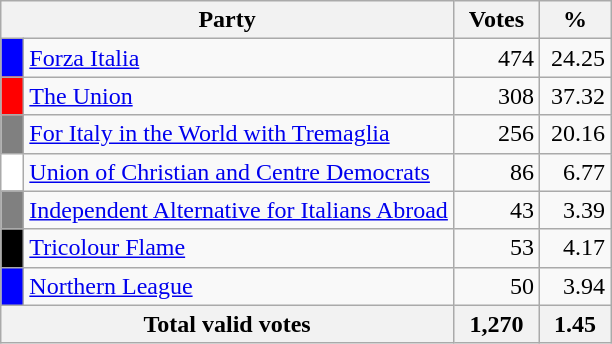<table class="wikitable">
<tr>
<th colspan="2" style="width: 130px">Party</th>
<th style="width: 50px">Votes</th>
<th style="width: 40px">%</th>
</tr>
<tr>
<td style="background-color:blue">  </td>
<td style="text-align: left"><a href='#'>Forza Italia</a></td>
<td style="text-align: right">474</td>
<td style="text-align: right">24.25</td>
</tr>
<tr>
<td style="background-color:red">  </td>
<td style="text-align: left"><a href='#'>The Union</a></td>
<td style="text-align: right">308</td>
<td style="text-align: right">37.32</td>
</tr>
<tr>
<td style="background-color:grey">  </td>
<td style="text-align: left"><a href='#'>For Italy in the World with Tremaglia</a></td>
<td align="right">256</td>
<td align="right">20.16</td>
</tr>
<tr>
<td style="background-color:white">  </td>
<td style="text-align: left"><a href='#'>Union of Christian and Centre Democrats</a></td>
<td align="right">86</td>
<td align="right">6.77</td>
</tr>
<tr>
<td style="background-color:grey">  </td>
<td style="text-align: left"><a href='#'>Independent Alternative for Italians Abroad</a></td>
<td align="right">43</td>
<td align="right">3.39</td>
</tr>
<tr>
<td style="background-color:black">  </td>
<td style="text-align: left"><a href='#'>Tricolour Flame</a></td>
<td align="right">53</td>
<td align="right">4.17</td>
</tr>
<tr>
<td style="background-color:blue">  </td>
<td style="text-align: left"><a href='#'>Northern League</a></td>
<td align="right">50</td>
<td align="right">3.94</td>
</tr>
<tr bgcolor="white">
<th align="right" colspan=2>Total valid votes</th>
<th align="right">1,270</th>
<th align="right">1.45</th>
</tr>
</table>
